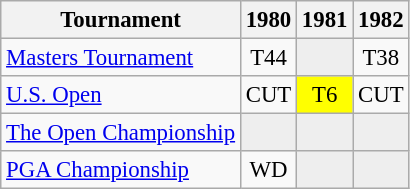<table class="wikitable" style="font-size:95%;text-align:center;">
<tr>
<th>Tournament</th>
<th>1980</th>
<th>1981</th>
<th>1982</th>
</tr>
<tr>
<td align=left><a href='#'>Masters Tournament</a></td>
<td>T44</td>
<td style="background:#eeeeee;"></td>
<td>T38</td>
</tr>
<tr>
<td align=left><a href='#'>U.S. Open</a></td>
<td>CUT</td>
<td style="background:yellow;">T6</td>
<td>CUT</td>
</tr>
<tr>
<td align=left><a href='#'>The Open Championship</a></td>
<td style="background:#eeeeee;"></td>
<td style="background:#eeeeee;"></td>
<td style="background:#eeeeee;"></td>
</tr>
<tr>
<td align=left><a href='#'>PGA Championship</a></td>
<td>WD</td>
<td style="background:#eeeeee;"></td>
<td style="background:#eeeeee;"></td>
</tr>
</table>
